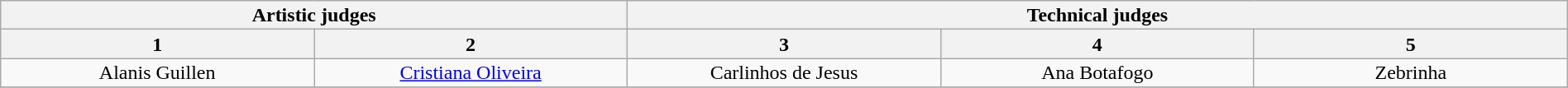<table class="wikitable" style="font-size:100%; line-height:16px; text-align:center" width="100%">
<tr>
<th colspan=2>Artistic judges</th>
<th colspan=3>Technical judges</th>
</tr>
<tr>
<th width="20.0%">1</th>
<th width="20.0%">2</th>
<th width="20.0%">3</th>
<th width="20.0%">4</th>
<th width="20.0%">5</th>
</tr>
<tr>
<td>Alanis Guillen</td>
<td><a href='#'>Cristiana Oliveira</a></td>
<td>Carlinhos de Jesus</td>
<td>Ana Botafogo</td>
<td>Zebrinha</td>
</tr>
<tr>
</tr>
</table>
